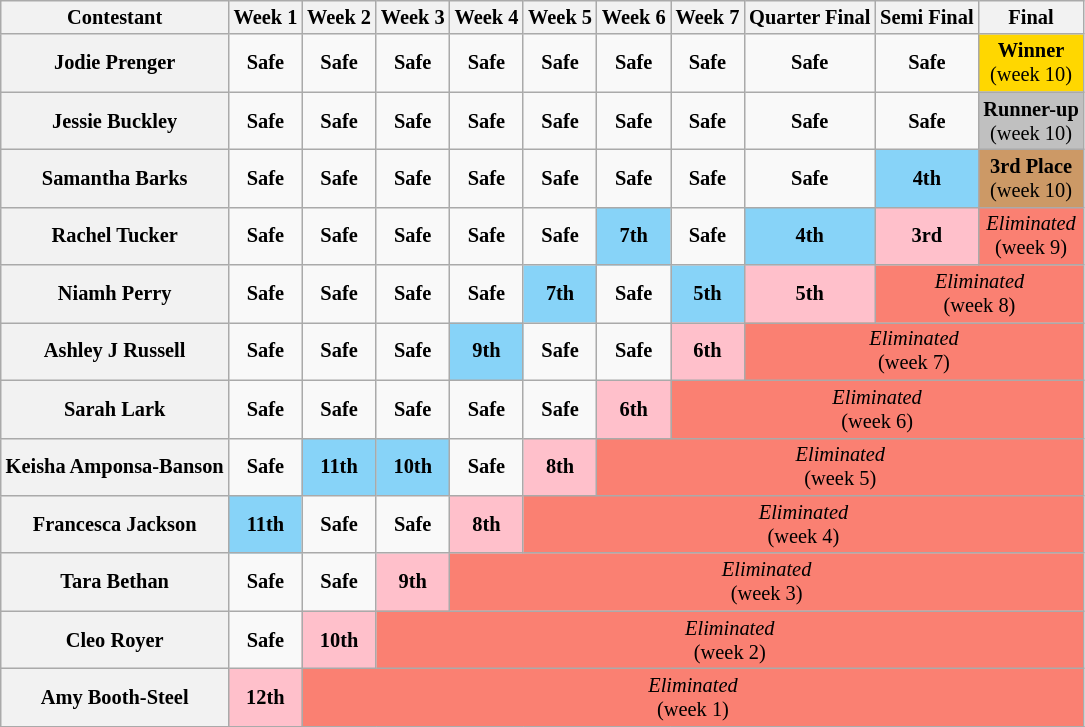<table class="wikitable" style="text-align:center; font-size:85%">
<tr>
<th align="center"><strong>Contestant</strong></th>
<th align="center"><strong>Week 1</strong></th>
<th align="center"><strong>Week 2</strong></th>
<th align="center"><strong>Week 3</strong></th>
<th align="center"><strong>Week 4</strong></th>
<th align="center"><strong>Week 5</strong></th>
<th align="center"><strong>Week 6</strong></th>
<th align="center"><strong>Week 7</strong></th>
<th align="center"><strong>Quarter Final</strong></th>
<th align="center"><strong>Semi Final</strong></th>
<th align="center"><strong>Final</strong></th>
</tr>
<tr>
<th>Jodie Prenger</th>
<td><strong>Safe</strong></td>
<td><strong>Safe</strong></td>
<td><strong>Safe</strong></td>
<td><strong>Safe</strong></td>
<td><strong>Safe</strong></td>
<td><strong>Safe</strong></td>
<td><strong>Safe</strong></td>
<td><strong>Safe</strong></td>
<td><strong>Safe</strong></td>
<td style = "background:gold"><strong>Winner</strong><br>(week 10)</td>
</tr>
<tr>
<th>Jessie Buckley</th>
<td><strong>Safe</strong></td>
<td><strong>Safe</strong></td>
<td><strong>Safe</strong></td>
<td><strong>Safe</strong></td>
<td><strong>Safe</strong></td>
<td><strong>Safe</strong></td>
<td><strong>Safe</strong></td>
<td><strong>Safe</strong></td>
<td><strong>Safe</strong></td>
<td style="background:silver"><strong>Runner-up</strong><br>(week 10)</td>
</tr>
<tr>
<th>Samantha Barks</th>
<td><strong>Safe</strong></td>
<td><strong>Safe</strong></td>
<td><strong>Safe</strong></td>
<td><strong>Safe</strong></td>
<td><strong>Safe</strong></td>
<td><strong>Safe</strong></td>
<td><strong>Safe</strong></td>
<td><strong>Safe</strong></td>
<td style = "background:#87D3F8"><strong>4th</strong></td>
<td style = "background:#c96"><strong>3rd Place</strong><br>(week 10)</td>
</tr>
<tr>
<th>Rachel Tucker</th>
<td><strong>Safe</strong></td>
<td><strong>Safe</strong></td>
<td><strong>Safe</strong></td>
<td><strong>Safe</strong></td>
<td><strong>Safe</strong></td>
<td style = "background:#87D3F8"><strong>7th</strong></td>
<td><strong>Safe</strong></td>
<td style = "background:#87D3F8"><strong>4th</strong></td>
<td style = "background:pink"><strong>3rd</strong></td>
<td style="background:#FA8072" colspan=1><em>Eliminated</em><br>(week 9)</td>
</tr>
<tr>
<th>Niamh Perry</th>
<td><strong>Safe</strong></td>
<td><strong>Safe</strong></td>
<td><strong>Safe</strong></td>
<td><strong>Safe</strong></td>
<td style = "background:#87D3F8"><strong>7th</strong></td>
<td><strong>Safe</strong></td>
<td style = "background:#87D3F8"><strong>5th</strong></td>
<td style = "background:pink"><strong>5th</strong></td>
<td style="background:#FA8072" colspan=2><em>Eliminated</em><br>(week 8)</td>
</tr>
<tr>
<th>Ashley J Russell</th>
<td><strong>Safe</strong></td>
<td><strong>Safe</strong></td>
<td><strong>Safe</strong></td>
<td style = "background:#87D3F8"><strong>9th</strong></td>
<td><strong>Safe</strong></td>
<td><strong>Safe</strong></td>
<td style = "background:pink"><strong>6th</strong></td>
<td style="background:#FA8072" colspan=3><em>Eliminated</em><br>(week 7)</td>
</tr>
<tr>
<th>Sarah Lark</th>
<td><strong>Safe</strong></td>
<td><strong>Safe</strong></td>
<td><strong>Safe</strong></td>
<td><strong>Safe</strong></td>
<td><strong>Safe</strong></td>
<td style = "background:pink"><strong>6th</strong></td>
<td style="background:#FA8072" colspan=4><em>Eliminated</em><br>(week 6)</td>
</tr>
<tr>
<th>Keisha Amponsa-Banson</th>
<td><strong>Safe</strong></td>
<td style = "background:#87D3F8"><strong>11th</strong></td>
<td style = "background:#87D3F8"><strong>10th</strong></td>
<td><strong>Safe</strong></td>
<td style = "background:pink"><strong>8th</strong></td>
<td style="background:#FA8072" colspan=5><em>Eliminated</em><br>(week 5)</td>
</tr>
<tr>
<th>Francesca Jackson</th>
<td style = "background:#87D3F8"><strong>11th</strong></td>
<td><strong>Safe</strong></td>
<td><strong>Safe</strong></td>
<td style = "background:pink"><strong>8th</strong></td>
<td style="background:#FA8072" colspan=6><em>Eliminated</em><br>(week 4)</td>
</tr>
<tr>
<th>Tara Bethan</th>
<td><strong>Safe</strong></td>
<td><strong>Safe</strong></td>
<td style = "background:pink"><strong>9th</strong></td>
<td style="background:#FA8072" colspan=7><em>Eliminated</em><br>(week 3)</td>
</tr>
<tr>
<th>Cleo Royer</th>
<td><strong>Safe</strong></td>
<td style = "background:pink"><strong>10th</strong></td>
<td style="background:#FA8072" colspan=8><em>Eliminated</em><br>(week 2)</td>
</tr>
<tr>
<th>Amy Booth-Steel</th>
<td style = "background:pink"><strong>12th</strong></td>
<td style="background:#FA8072" colspan=9><em>Eliminated</em><br>(week 1)</td>
</tr>
<tr>
</tr>
</table>
